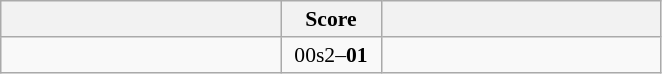<table class="wikitable" style="text-align: center; font-size:90% ">
<tr>
<th align="right" width="180"></th>
<th width="60">Score</th>
<th align="left" width="180"></th>
</tr>
<tr>
<td align=right></td>
<td align=center>00s2–<strong>01</strong></td>
<td align=left><strong></strong></td>
</tr>
</table>
